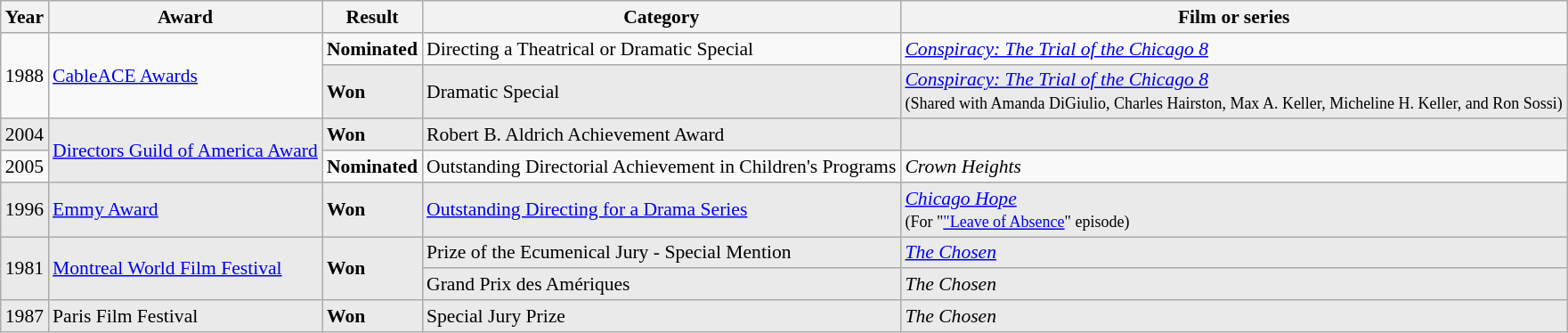<table class="wikitable" style="font-size: 90%;">
<tr>
<th>Year</th>
<th>Award</th>
<th>Result</th>
<th>Category</th>
<th>Film or series</th>
</tr>
<tr>
<td rowspan=2>1988</td>
<td rowspan=2><a href='#'>CableACE Awards</a></td>
<td><strong>Nominated</strong></td>
<td>Directing a Theatrical or Dramatic Special</td>
<td><em><a href='#'>Conspiracy: The Trial of the Chicago 8</a></em></td>
</tr>
<tr style="background-color: #EAEAEA;">
<td><strong>Won</strong></td>
<td>Dramatic Special</td>
<td><em><a href='#'>Conspiracy: The Trial of the Chicago 8</a></em><br><small>(Shared with Amanda DiGiulio, Charles Hairston, Max A. Keller, Micheline H. Keller, and Ron Sossi)</small></td>
</tr>
<tr style="background-color: #EAEAEA;">
<td>2004</td>
<td rowspan=2><a href='#'>Directors Guild of America Award</a></td>
<td><strong>Won</strong></td>
<td>Robert B. Aldrich Achievement Award</td>
<td></td>
</tr>
<tr>
<td>2005</td>
<td><strong>Nominated</strong></td>
<td>Outstanding Directorial Achievement in Children's Programs</td>
<td><em>Crown Heights</em></td>
</tr>
<tr style="background-color: #EAEAEA;">
<td>1996</td>
<td><a href='#'>Emmy Award</a></td>
<td><strong>Won</strong></td>
<td><a href='#'>Outstanding Directing for a Drama Series</a></td>
<td><em><a href='#'>Chicago Hope</a></em><br><small>(For "<a href='#'>"Leave of Absence</a>" episode)</small></td>
</tr>
<tr style="background-color: #EAEAEA;">
<td rowspan=2>1981</td>
<td rowspan=2><a href='#'>Montreal World Film Festival</a></td>
<td rowspan=2><strong>Won</strong></td>
<td>Prize of the Ecumenical Jury - Special Mention</td>
<td><em><a href='#'>The Chosen</a></em></td>
</tr>
<tr style="background-color: #EAEAEA;">
<td>Grand Prix des Amériques</td>
<td><em>The Chosen</em></td>
</tr>
<tr style="background-color: #EAEAEA;">
<td>1987</td>
<td>Paris Film Festival</td>
<td><strong>Won</strong></td>
<td>Special Jury Prize</td>
<td><em>The Chosen</em></td>
</tr>
</table>
